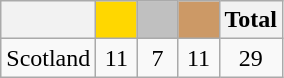<table class="wikitable">
<tr>
<th></th>
<th style="background-color:gold">        </th>
<th style="background-color:silver">      </th>
<th style="background-color:#CC9966">      </th>
<th>Total</th>
</tr>
<tr align="center">
<td> Scotland</td>
<td>11</td>
<td>7</td>
<td>11</td>
<td>29</td>
</tr>
</table>
